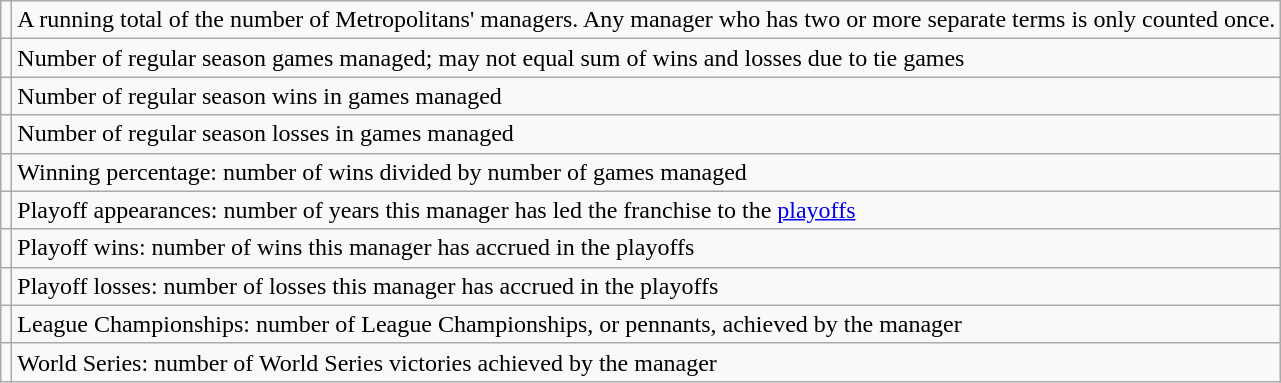<table class="wikitable">
<tr>
<td></td>
<td>A running total of the number of Metropolitans' managers. Any manager who has two or more separate terms is only counted once.</td>
</tr>
<tr>
<td></td>
<td>Number of regular season games managed; may not equal sum of wins and losses due to tie games</td>
</tr>
<tr>
<td></td>
<td>Number of regular season wins in games managed</td>
</tr>
<tr>
<td></td>
<td>Number of regular season losses in games managed</td>
</tr>
<tr>
<td></td>
<td>Winning percentage: number of wins divided by number of games managed</td>
</tr>
<tr>
<td></td>
<td>Playoff appearances: number of years this manager has led the franchise to the <a href='#'>playoffs</a></td>
</tr>
<tr>
<td></td>
<td>Playoff wins: number of wins this manager has accrued in the playoffs</td>
</tr>
<tr>
<td></td>
<td>Playoff losses: number of losses this manager has accrued in the playoffs</td>
</tr>
<tr>
<td></td>
<td>League Championships: number of League Championships, or pennants, achieved by the manager</td>
</tr>
<tr>
<td></td>
<td>World Series: number of World Series victories achieved by the manager</td>
</tr>
</table>
